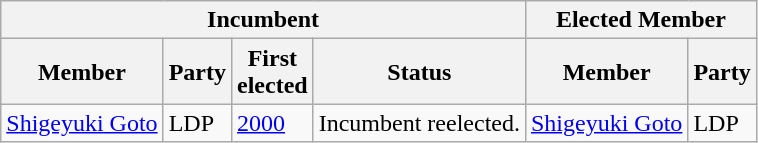<table class="wikitable sortable">
<tr>
<th colspan=4>Incumbent</th>
<th colspan=2>Elected Member</th>
</tr>
<tr>
<th>Member</th>
<th>Party</th>
<th>First<br>elected</th>
<th>Status</th>
<th>Member</th>
<th>Party</th>
</tr>
<tr>
<td><a href='#'>Shigeyuki Goto</a></td>
<td>LDP</td>
<td><a href='#'>2000</a></td>
<td>Incumbent reelected.</td>
<td><a href='#'>Shigeyuki Goto</a></td>
<td>LDP</td>
</tr>
</table>
